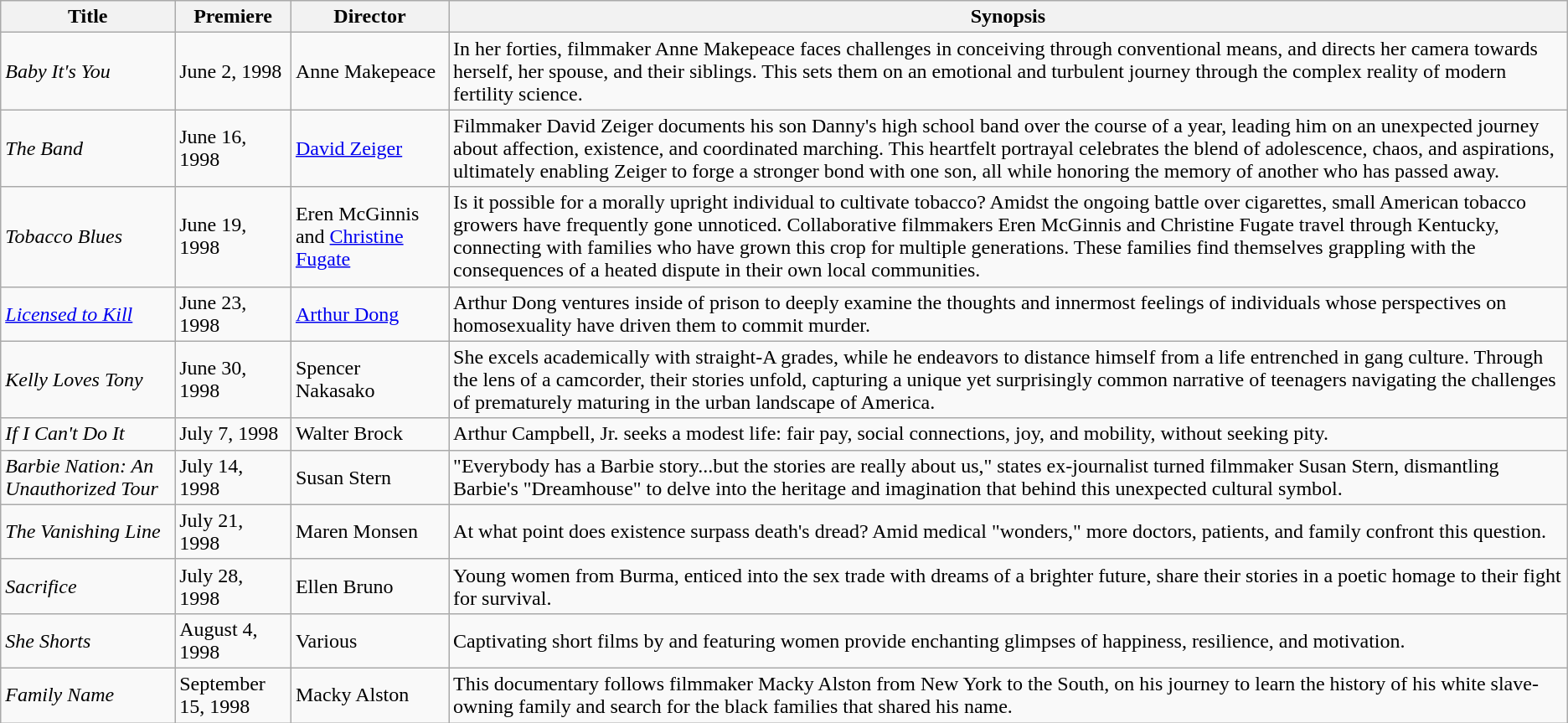<table class="wikitable sortable">
<tr>
<th>Title</th>
<th>Premiere</th>
<th>Director</th>
<th>Synopsis</th>
</tr>
<tr>
<td><em>Baby It's You</em></td>
<td>June 2, 1998</td>
<td>Anne Makepeace</td>
<td>In her forties, filmmaker Anne Makepeace faces challenges in conceiving through conventional means, and directs her camera towards herself, her spouse, and their siblings. This sets them on an emotional and turbulent journey through the complex reality of modern fertility science.</td>
</tr>
<tr>
<td><em>The Band</em></td>
<td>June 16, 1998</td>
<td><a href='#'>David Zeiger</a></td>
<td>Filmmaker David Zeiger documents his son Danny's high school band over the course of a year, leading him on an unexpected journey about affection, existence, and coordinated marching. This heartfelt portrayal celebrates the blend of adolescence, chaos, and aspirations, ultimately enabling Zeiger to forge a stronger bond with one son, all while honoring the memory of another who has passed away.</td>
</tr>
<tr>
<td><em>Tobacco Blues</em></td>
<td>June 19, 1998</td>
<td>Eren McGinnis and <a href='#'>Christine Fugate</a></td>
<td>Is it possible for a morally upright individual to cultivate tobacco? Amidst the ongoing battle over cigarettes, small American tobacco growers have frequently gone unnoticed. Collaborative filmmakers Eren McGinnis and Christine Fugate travel through Kentucky, connecting with families who have grown this crop for multiple generations. These families find themselves grappling with the consequences of a heated dispute in their own local communities.</td>
</tr>
<tr>
<td><em><a href='#'>Licensed to Kill</a></em></td>
<td>June 23, 1998</td>
<td><a href='#'>Arthur Dong</a></td>
<td>Arthur Dong ventures inside of prison to deeply examine the thoughts and innermost feelings of individuals whose perspectives on homosexuality have driven them to commit murder.</td>
</tr>
<tr>
<td><em>Kelly Loves Tony</em></td>
<td>June 30, 1998</td>
<td>Spencer Nakasako</td>
<td>She excels academically with straight-A grades, while he endeavors to distance himself from a life entrenched in gang culture. Through the lens of a camcorder, their stories unfold, capturing a unique yet surprisingly common narrative of teenagers navigating the challenges of prematurely maturing in the urban landscape of America.</td>
</tr>
<tr>
<td><em>If I Can't Do It</em></td>
<td>July 7, 1998</td>
<td>Walter Brock</td>
<td>Arthur Campbell, Jr. seeks a modest life: fair pay, social connections, joy, and mobility, without seeking pity.</td>
</tr>
<tr>
<td><em>Barbie Nation: An Unauthorized Tour</em></td>
<td>July 14, 1998</td>
<td>Susan Stern</td>
<td>"Everybody has a Barbie story...but the stories are really about us," states ex-journalist turned filmmaker Susan Stern, dismantling Barbie's "Dreamhouse" to delve into the heritage and imagination that behind this unexpected cultural symbol.</td>
</tr>
<tr>
<td><em>The Vanishing Line</em></td>
<td>July 21, 1998</td>
<td>Maren Monsen</td>
<td>At what point does existence surpass death's dread? Amid medical "wonders," more doctors, patients, and family confront this question.</td>
</tr>
<tr>
<td><em>Sacrifice</em></td>
<td>July 28, 1998</td>
<td>Ellen Bruno</td>
<td>Young women from Burma, enticed into the sex trade with dreams of a brighter future, share their stories in a poetic homage to their fight for survival.</td>
</tr>
<tr>
<td><em>She Shorts</em></td>
<td>August 4, 1998</td>
<td>Various</td>
<td>Captivating short films by and featuring women provide enchanting glimpses of happiness, resilience, and motivation.</td>
</tr>
<tr>
<td><em>Family Name</em></td>
<td>September 15, 1998</td>
<td>Macky Alston</td>
<td>This documentary follows filmmaker Macky Alston from New York to the South, on his journey to learn the history of his white slave-owning family and search for the black families that shared his name.</td>
</tr>
</table>
